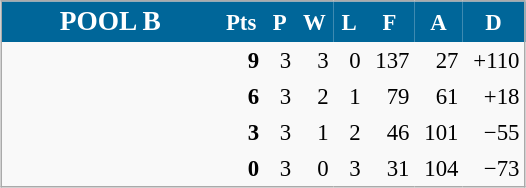<table align=center cellpadding="3" cellspacing="0" style="background: #f9f9f9; border: 1px #aaa solid; border-collapse: collapse; font-size: 95%;" width=350>
<tr bgcolor=#006699 style="color:white;">
<th width=34% style=font-size:120%><strong>POOL B</strong></th>
<th width=5%>Pts</th>
<th width=5%>P</th>
<th width=5%>W</th>
<th width=5%>L</th>
<th width=5%>F</th>
<th width=5%>A</th>
<th width=5%>D</th>
</tr>
<tr align=right>
<td align=left><strong></strong></td>
<td><strong>9</strong></td>
<td>3</td>
<td>3</td>
<td>0</td>
<td>137</td>
<td>27</td>
<td>+110</td>
</tr>
<tr align=right>
<td align=left><strong></strong></td>
<td><strong>6</strong></td>
<td>3</td>
<td>2</td>
<td>1</td>
<td>79</td>
<td>61</td>
<td>+18</td>
</tr>
<tr align=right>
<td align=left></td>
<td><strong>3</strong></td>
<td>3</td>
<td>1</td>
<td>2</td>
<td>46</td>
<td>101</td>
<td>−55</td>
</tr>
<tr align=right>
<td align=left></td>
<td><strong>0</strong></td>
<td>3</td>
<td>0</td>
<td>3</td>
<td>31</td>
<td>104</td>
<td>−73</td>
</tr>
</table>
